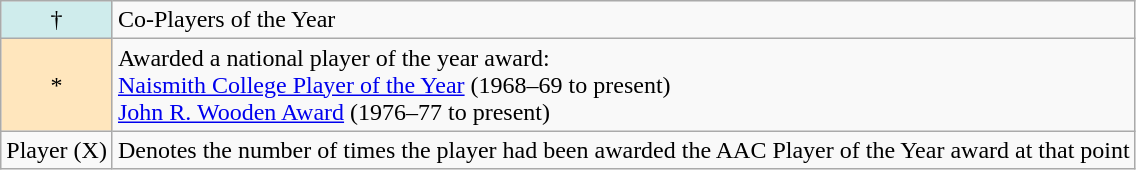<table class="wikitable">
<tr>
<td style="background-color:#CFECEC;" align="center">†</td>
<td>Co-Players of the Year</td>
</tr>
<tr>
<td style="background-color:#FFE6BD;" align="center">*</td>
<td>Awarded a national player of the year award: <br><a href='#'>Naismith College Player of the Year</a> (1968–69 to present)<br><a href='#'>John R. Wooden Award</a> (1976–77 to present)</td>
</tr>
<tr>
<td>Player (X)</td>
<td>Denotes the number of times the player had been awarded the AAC Player of the Year award at that point</td>
</tr>
</table>
